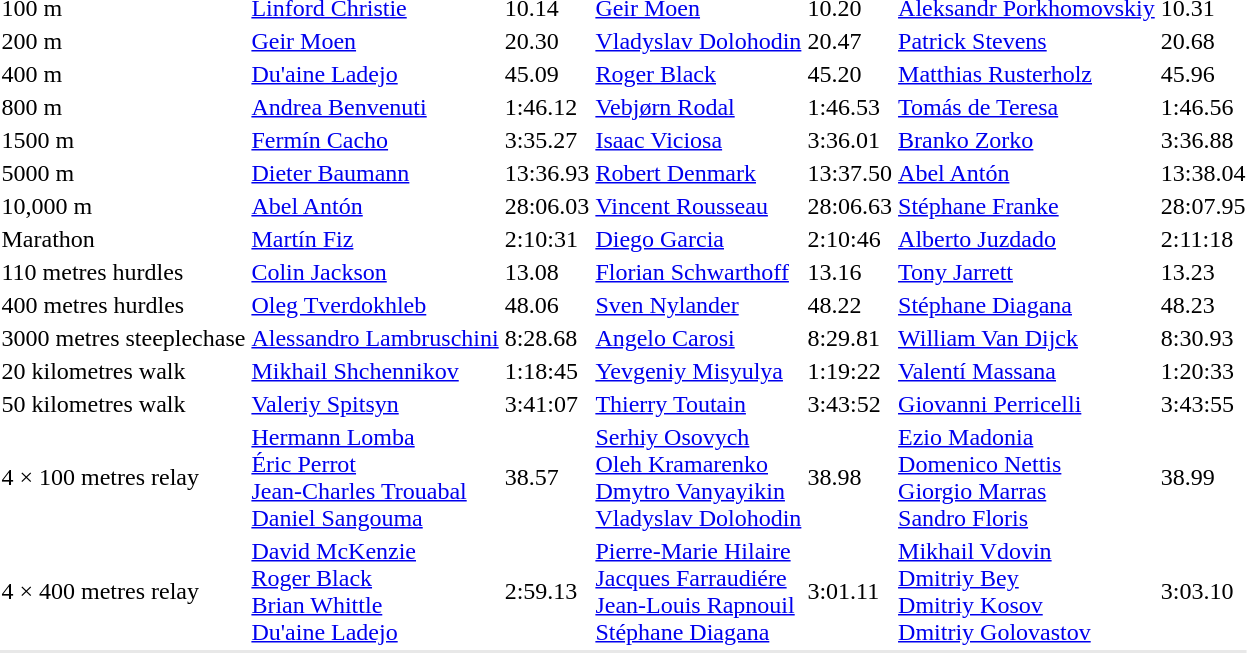<table>
<tr>
<td>100 m<br></td>
<td><a href='#'>Linford Christie</a><br></td>
<td>10.14</td>
<td><a href='#'>Geir Moen</a><br></td>
<td>10.20</td>
<td><a href='#'>Aleksandr Porkhomovskiy</a><br></td>
<td>10.31</td>
</tr>
<tr>
<td>200 m<br></td>
<td><a href='#'>Geir Moen</a><br></td>
<td>20.30</td>
<td><a href='#'>Vladyslav Dolohodin</a><br></td>
<td>20.47</td>
<td><a href='#'>Patrick Stevens</a><br></td>
<td>20.68</td>
</tr>
<tr>
<td>400 m<br></td>
<td><a href='#'>Du'aine Ladejo</a><br></td>
<td>45.09</td>
<td><a href='#'>Roger Black</a><br></td>
<td>45.20</td>
<td><a href='#'>Matthias Rusterholz</a><br></td>
<td>45.96</td>
</tr>
<tr>
<td>800 m<br></td>
<td><a href='#'>Andrea Benvenuti</a><br></td>
<td>1:46.12</td>
<td><a href='#'>Vebjørn Rodal</a><br></td>
<td>1:46.53</td>
<td><a href='#'>Tomás de Teresa</a><br></td>
<td>1:46.56</td>
</tr>
<tr>
<td>1500 m<br></td>
<td><a href='#'>Fermín Cacho</a><br></td>
<td>3:35.27</td>
<td><a href='#'>Isaac Viciosa</a><br></td>
<td>3:36.01</td>
<td><a href='#'>Branko Zorko</a><br></td>
<td>3:36.88</td>
</tr>
<tr>
<td>5000 m<br></td>
<td><a href='#'>Dieter Baumann</a><br></td>
<td>13:36.93</td>
<td><a href='#'>Robert Denmark</a><br></td>
<td>13:37.50</td>
<td><a href='#'>Abel Antón</a><br></td>
<td>13:38.04</td>
</tr>
<tr>
<td>10,000 m<br></td>
<td><a href='#'>Abel Antón</a><br></td>
<td>28:06.03</td>
<td><a href='#'>Vincent Rousseau</a><br></td>
<td>28:06.63</td>
<td><a href='#'>Stéphane Franke</a><br></td>
<td>28:07.95</td>
</tr>
<tr>
<td>Marathon<br></td>
<td><a href='#'>Martín Fiz</a><br></td>
<td>2:10:31</td>
<td><a href='#'>Diego Garcia</a><br></td>
<td>2:10:46</td>
<td><a href='#'>Alberto Juzdado</a><br></td>
<td>2:11:18</td>
</tr>
<tr>
<td>110 metres hurdles<br></td>
<td><a href='#'>Colin Jackson</a><br></td>
<td>13.08</td>
<td><a href='#'>Florian Schwarthoff</a><br></td>
<td>13.16</td>
<td><a href='#'>Tony Jarrett</a><br></td>
<td>13.23</td>
</tr>
<tr>
<td>400 metres hurdles<br></td>
<td><a href='#'>Oleg Tverdokhleb</a><br></td>
<td>48.06</td>
<td><a href='#'>Sven Nylander</a><br></td>
<td>48.22</td>
<td><a href='#'>Stéphane Diagana</a><br></td>
<td>48.23</td>
</tr>
<tr>
<td>3000 metres steeplechase<br></td>
<td><a href='#'>Alessandro Lambruschini</a><br></td>
<td>8:28.68</td>
<td><a href='#'>Angelo Carosi</a><br></td>
<td>8:29.81</td>
<td><a href='#'>William Van Dijck</a><br></td>
<td>8:30.93</td>
</tr>
<tr>
<td>20 kilometres walk<br></td>
<td><a href='#'>Mikhail Shchennikov</a><br></td>
<td>1:18:45</td>
<td><a href='#'>Yevgeniy Misyulya</a><br></td>
<td>1:19:22</td>
<td><a href='#'>Valentí Massana</a><br></td>
<td>1:20:33</td>
</tr>
<tr>
<td>50 kilometres walk<br></td>
<td><a href='#'>Valeriy Spitsyn</a><br></td>
<td>3:41:07</td>
<td><a href='#'>Thierry Toutain</a><br></td>
<td>3:43:52</td>
<td><a href='#'>Giovanni Perricelli</a><br></td>
<td>3:43:55</td>
</tr>
<tr>
<td>4 × 100 metres relay <br></td>
<td><a href='#'>Hermann Lomba</a> <br> <a href='#'>Éric Perrot</a> <br> <a href='#'>Jean-Charles Trouabal</a> <br> <a href='#'>Daniel Sangouma</a><br></td>
<td>38.57</td>
<td><a href='#'>Serhiy Osovych</a> <br> <a href='#'>Oleh Kramarenko</a> <br> <a href='#'>Dmytro Vanyayikin</a> <br> <a href='#'>Vladyslav Dolohodin</a><br></td>
<td>38.98</td>
<td><a href='#'>Ezio Madonia</a> <br> <a href='#'>Domenico Nettis</a> <br> <a href='#'>Giorgio Marras</a> <br> <a href='#'>Sandro Floris</a><br></td>
<td>38.99</td>
</tr>
<tr>
<td>4 × 400 metres relay<br></td>
<td><a href='#'>David McKenzie</a> <br> <a href='#'>Roger Black</a> <br> <a href='#'>Brian Whittle</a> <br> <a href='#'>Du'aine Ladejo</a><br></td>
<td>2:59.13</td>
<td><a href='#'>Pierre-Marie Hilaire</a> <br> <a href='#'>Jacques Farraudiére</a> <br> <a href='#'>Jean-Louis Rapnouil</a> <br> <a href='#'>Stéphane Diagana</a><br></td>
<td>3:01.11</td>
<td><a href='#'>Mikhail Vdovin</a> <br> <a href='#'>Dmitriy Bey</a> <br> <a href='#'>Dmitriy Kosov</a> <br> <a href='#'>Dmitriy Golovastov</a><br></td>
<td>3:03.10</td>
</tr>
<tr bgcolor= e8e8e8>
<td colspan=7></td>
</tr>
</table>
